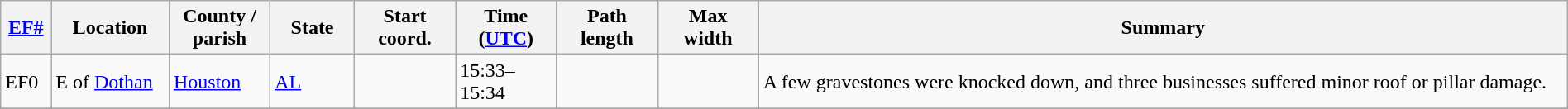<table class="wikitable sortable" style="width:100%;">
<tr>
<th scope="col" style="width:3%; text-align:center;"><a href='#'>EF#</a></th>
<th scope="col" style="width:7%; text-align:center;" class="unsortable">Location</th>
<th scope="col" style="width:6%; text-align:center;" class="unsortable">County / parish</th>
<th scope="col" style="width:5%; text-align:center;">State</th>
<th scope="col" style="width:6%; text-align:center;">Start coord.</th>
<th scope="col" style="width:6%; text-align:center;">Time (<a href='#'>UTC</a>)</th>
<th scope="col" style="width:6%; text-align:center;">Path length</th>
<th scope="col" style="width:6%; text-align:center;">Max width</th>
<th scope="col" class="unsortable" style="width:48%; text-align:center;">Summary</th>
</tr>
<tr>
<td bgcolor=>EF0</td>
<td>E of <a href='#'>Dothan</a></td>
<td><a href='#'>Houston</a></td>
<td><a href='#'>AL</a></td>
<td></td>
<td>15:33–15:34</td>
<td></td>
<td></td>
<td>A few gravestones were knocked down, and three businesses suffered minor roof or pillar damage.</td>
</tr>
<tr>
</tr>
</table>
